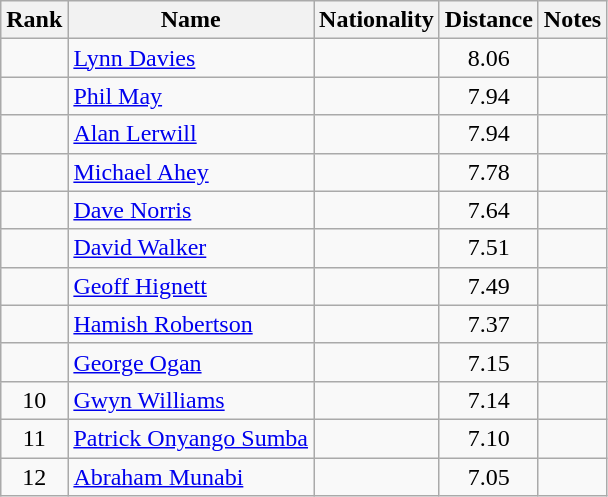<table class="wikitable sortable" style=" text-align:center;">
<tr>
<th scope=col>Rank</th>
<th scope=col>Name</th>
<th scope=col>Nationality</th>
<th scope=col>Distance</th>
<th scope=col>Notes</th>
</tr>
<tr>
<td></td>
<td style="text-align:left;"><a href='#'>Lynn Davies</a></td>
<td style="text-align:left;"></td>
<td>8.06</td>
<td></td>
</tr>
<tr>
<td></td>
<td style="text-align:left;"><a href='#'>Phil May</a></td>
<td style="text-align:left;"></td>
<td>7.94</td>
<td></td>
</tr>
<tr>
<td></td>
<td style="text-align:left;"><a href='#'>Alan Lerwill</a></td>
<td style="text-align:left;"></td>
<td>7.94</td>
<td></td>
</tr>
<tr>
<td></td>
<td style="text-align:left;"><a href='#'>Michael Ahey</a></td>
<td style="text-align:left;"></td>
<td>7.78</td>
<td></td>
</tr>
<tr>
<td></td>
<td style="text-align:left;"><a href='#'>Dave Norris</a></td>
<td style="text-align:left;"></td>
<td>7.64</td>
<td></td>
</tr>
<tr>
<td></td>
<td style="text-align:left;"><a href='#'>David Walker</a></td>
<td style="text-align:left;"></td>
<td>7.51</td>
<td></td>
</tr>
<tr>
<td></td>
<td style="text-align:left;"><a href='#'>Geoff Hignett</a></td>
<td style="text-align:left;"></td>
<td>7.49</td>
<td></td>
</tr>
<tr>
<td></td>
<td style="text-align:left;"><a href='#'>Hamish Robertson</a></td>
<td style="text-align:left;"></td>
<td>7.37</td>
<td></td>
</tr>
<tr>
<td></td>
<td style="text-align:left;"><a href='#'>George Ogan</a></td>
<td style="text-align:left;"></td>
<td>7.15</td>
<td></td>
</tr>
<tr>
<td>10</td>
<td style="text-align:left;"><a href='#'>Gwyn Williams</a></td>
<td style="text-align:left;"></td>
<td>7.14</td>
<td></td>
</tr>
<tr>
<td>11</td>
<td style="text-align:left;"><a href='#'>Patrick Onyango Sumba</a></td>
<td style="text-align:left;"></td>
<td>7.10</td>
<td></td>
</tr>
<tr>
<td>12</td>
<td style="text-align:left;"><a href='#'>Abraham Munabi</a></td>
<td style="text-align:left;"></td>
<td>7.05</td>
<td></td>
</tr>
</table>
